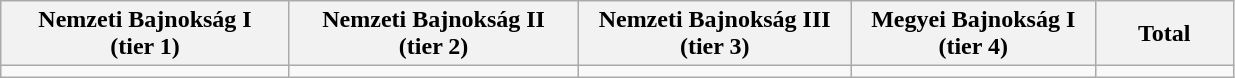<table class="wikitable">
<tr>
<th width=185>Nemzeti Bajnokság I<br>(tier 1)</th>
<th width=185>Nemzeti Bajnokság II<br>(tier 2)</th>
<th width=175>Nemzeti Bajnokság III<br>(tier 3)</th>
<th width=155>Megyei Bajnokság I<br>(tier 4)</th>
<th width=85>Total</th>
</tr>
<tr>
<td></td>
<td></td>
<td></td>
<td></td>
<td></td>
</tr>
</table>
